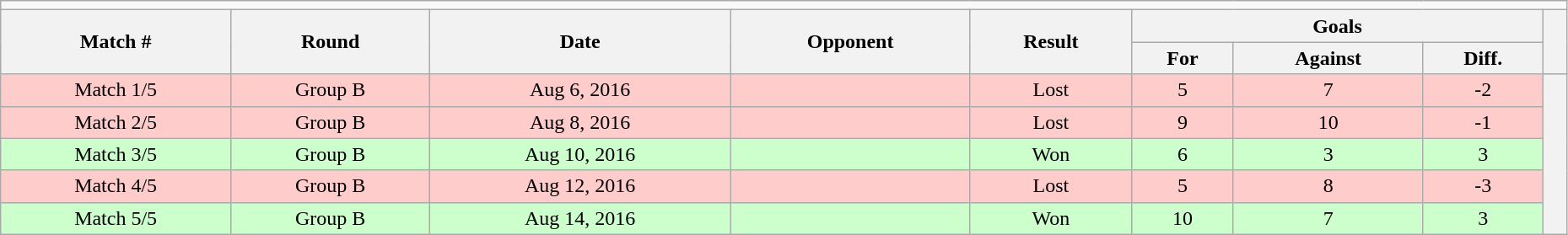<table class="wikitable" style="text-align: center; width: 98%; font-size: 100%; margin-left: 1em;">
<tr>
<td colspan="10"></td>
</tr>
<tr>
<th rowspan="2">Match #</th>
<th rowspan="2">Round</th>
<th rowspan="2">Date</th>
<th rowspan="2">Opponent</th>
<th rowspan="2">Result</th>
<th colspan="3">Goals</th>
<th rowspan="2"></th>
</tr>
<tr>
<th>For</th>
<th>Against</th>
<th>Diff.</th>
</tr>
<tr style="background: #fcc;">
<td>Match 1/5</td>
<td>Group B</td>
<td>Aug 6, 2016</td>
<td></td>
<td>Lost</td>
<td>5</td>
<td>7</td>
<td>-2</td>
<td rowspan="5" style="background: #f2f2f2;"></td>
</tr>
<tr style="background: #fcc;">
<td>Match 2/5</td>
<td>Group B</td>
<td>Aug 8, 2016</td>
<td></td>
<td>Lost</td>
<td>9</td>
<td>10</td>
<td>-1</td>
</tr>
<tr style="background: #cfc;">
<td>Match 3/5</td>
<td>Group B</td>
<td>Aug 10, 2016</td>
<td></td>
<td>Won</td>
<td>6</td>
<td>3</td>
<td>3</td>
</tr>
<tr style="background: #fcc;">
<td>Match 4/5</td>
<td>Group B</td>
<td>Aug 12, 2016</td>
<td></td>
<td>Lost</td>
<td>5</td>
<td>8</td>
<td>-3</td>
</tr>
<tr style="background: #cfc;">
<td>Match 5/5</td>
<td>Group B</td>
<td>Aug 14, 2016</td>
<td></td>
<td>Won</td>
<td>10</td>
<td>7</td>
<td>3</td>
</tr>
</table>
